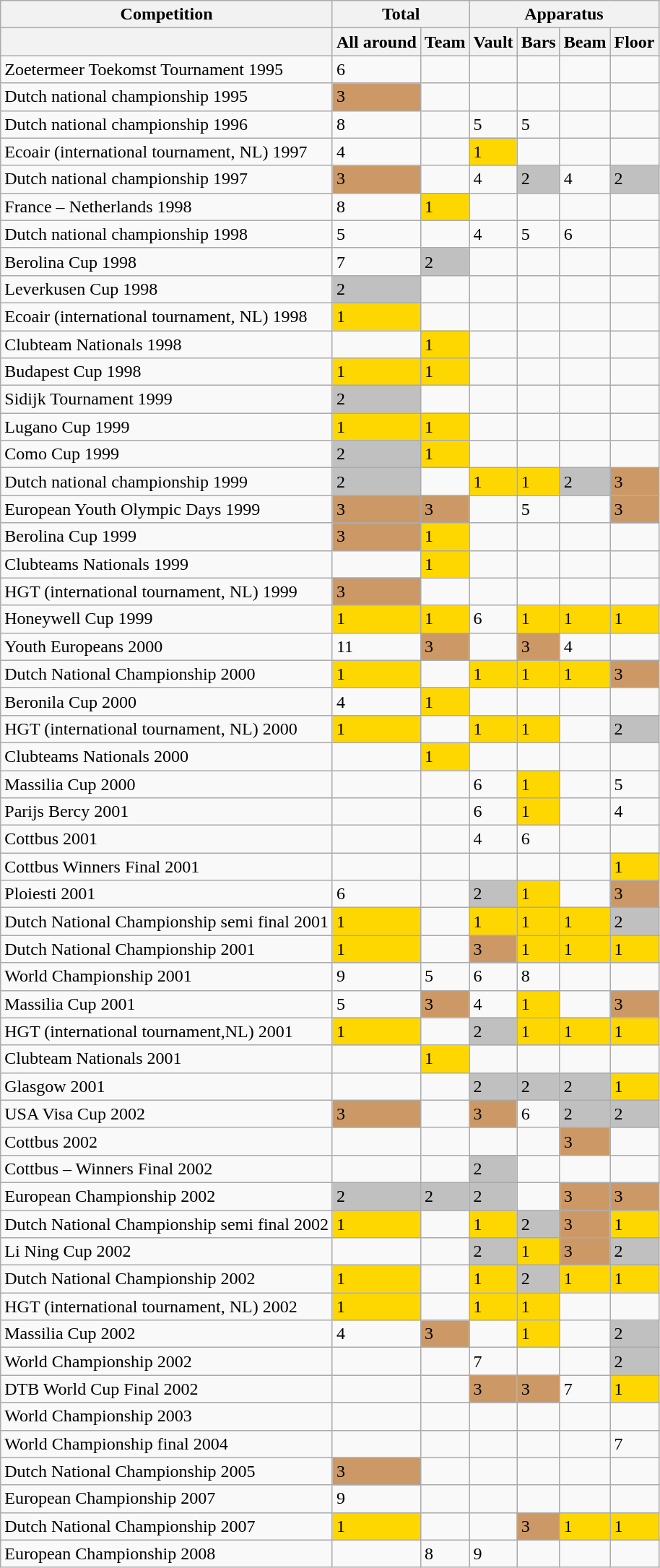<table class="wikitable">
<tr>
<th>Competition</th>
<th colspan="2">Total</th>
<th colspan="4">Apparatus</th>
</tr>
<tr>
<th></th>
<th>All around</th>
<th>Team</th>
<th>Vault</th>
<th>Bars</th>
<th>Beam</th>
<th>Floor</th>
</tr>
<tr>
<td>Zoetermeer Toekomst Tournament 1995</td>
<td>6</td>
<td></td>
<td></td>
<td></td>
<td></td>
<td></td>
</tr>
<tr>
<td>Dutch national championship 1995</td>
<td bgcolor="cc9966">3</td>
<td></td>
<td></td>
<td></td>
<td></td>
<td></td>
</tr>
<tr>
<td>Dutch national championship 1996</td>
<td>8</td>
<td></td>
<td>5</td>
<td>5</td>
<td></td>
<td></td>
</tr>
<tr>
<td>Ecoair (international tournament, NL) 1997</td>
<td>4</td>
<td></td>
<td bgcolor="gold">1</td>
<td></td>
<td></td>
<td></td>
</tr>
<tr>
<td>Dutch national championship 1997</td>
<td bgcolor="cc9966">3</td>
<td></td>
<td>4</td>
<td bgcolor="silver">2</td>
<td>4</td>
<td bgcolor="silver">2</td>
</tr>
<tr>
<td>France – Netherlands 1998</td>
<td>8</td>
<td bgcolor="gold">1</td>
<td></td>
<td></td>
<td></td>
<td></td>
</tr>
<tr>
<td>Dutch national championship 1998</td>
<td>5</td>
<td></td>
<td>4</td>
<td>5</td>
<td>6</td>
<td></td>
</tr>
<tr>
<td>Berolina Cup 1998</td>
<td>7</td>
<td bgcolor="silver">2</td>
<td></td>
<td></td>
<td></td>
<td></td>
</tr>
<tr>
<td>Leverkusen Cup 1998</td>
<td bgcolor="silver">2</td>
<td></td>
<td></td>
<td></td>
<td></td>
<td></td>
</tr>
<tr>
<td>Ecoair (international tournament, NL) 1998</td>
<td bgcolor="gold">1</td>
<td></td>
<td></td>
<td></td>
<td></td>
<td></td>
</tr>
<tr>
<td>Clubteam Nationals 1998</td>
<td></td>
<td bgcolor="gold">1</td>
<td></td>
<td></td>
<td></td>
<td></td>
</tr>
<tr>
<td>Budapest Cup 1998</td>
<td bgcolor="gold">1</td>
<td bgcolor="gold">1</td>
<td></td>
<td></td>
<td></td>
<td></td>
</tr>
<tr>
<td>Sidijk Tournament 1999</td>
<td bgcolor="silver">2</td>
<td></td>
<td></td>
<td></td>
<td></td>
<td></td>
</tr>
<tr>
<td>Lugano Cup 1999</td>
<td bgcolor="gold">1</td>
<td bgcolor="gold">1</td>
<td></td>
<td></td>
<td></td>
<td></td>
</tr>
<tr>
<td>Como Cup 1999</td>
<td bgcolor="silver">2</td>
<td bgcolor="gold">1</td>
<td></td>
<td></td>
<td></td>
<td></td>
</tr>
<tr>
<td>Dutch national championship 1999</td>
<td bgcolor="silver">2</td>
<td></td>
<td bgcolor="gold">1</td>
<td bgcolor="gold">1</td>
<td bgcolor="silver">2</td>
<td bgcolor="cc9966">3</td>
</tr>
<tr>
<td>European Youth Olympic Days 1999</td>
<td bgcolor="cc9966">3</td>
<td bgcolor="cc9966">3</td>
<td></td>
<td>5</td>
<td></td>
<td bgcolor="cc9966">3</td>
</tr>
<tr>
<td>Berolina Cup 1999</td>
<td bgcolor="cc9966">3</td>
<td bgcolor="gold">1</td>
<td></td>
<td></td>
<td></td>
<td></td>
</tr>
<tr>
<td>Clubteams Nationals 1999</td>
<td></td>
<td bgcolor="gold">1</td>
<td></td>
<td></td>
<td></td>
<td></td>
</tr>
<tr>
<td>HGT (international tournament, NL) 1999</td>
<td bgcolor="cc9966">3</td>
<td></td>
<td></td>
<td></td>
<td></td>
<td></td>
</tr>
<tr>
<td>Honeywell Cup 1999</td>
<td bgcolor="gold">1</td>
<td bgcolor="gold">1</td>
<td>6</td>
<td bgcolor="gold">1</td>
<td bgcolor="gold">1</td>
<td bgcolor="gold">1</td>
</tr>
<tr>
<td>Youth Europeans 2000</td>
<td>11</td>
<td bgcolor="cc9966">3</td>
<td></td>
<td bgcolor="cc9966">3</td>
<td>4</td>
<td></td>
</tr>
<tr>
<td>Dutch National Championship 2000</td>
<td bgcolor="gold">1</td>
<td></td>
<td bgcolor="gold">1</td>
<td bgcolor="gold">1</td>
<td bgcolor="gold">1</td>
<td bgcolor="cc9966">3</td>
</tr>
<tr>
<td>Beronila Cup 2000</td>
<td>4</td>
<td bgcolor="gold">1</td>
<td></td>
<td></td>
<td></td>
<td></td>
</tr>
<tr>
<td>HGT (international tournament, NL) 2000</td>
<td bgcolor="gold">1</td>
<td></td>
<td bgcolor="gold">1</td>
<td bgcolor="gold">1</td>
<td></td>
<td bgcolor="silver">2</td>
</tr>
<tr>
<td>Clubteams Nationals 2000</td>
<td></td>
<td bgcolor="gold">1</td>
<td></td>
<td></td>
<td></td>
<td></td>
</tr>
<tr>
<td>Massilia Cup 2000</td>
<td></td>
<td></td>
<td>6</td>
<td bgcolor="gold">1</td>
<td></td>
<td>5</td>
</tr>
<tr>
<td>Parijs Bercy 2001</td>
<td></td>
<td></td>
<td>6</td>
<td bgcolor="gold">1</td>
<td></td>
<td>4</td>
</tr>
<tr>
<td>Cottbus 2001</td>
<td></td>
<td></td>
<td>4</td>
<td>6</td>
<td></td>
<td></td>
</tr>
<tr>
<td>Cottbus Winners Final 2001</td>
<td></td>
<td></td>
<td></td>
<td></td>
<td></td>
<td bgcolor="gold">1</td>
</tr>
<tr>
<td>Ploiesti 2001</td>
<td>6</td>
<td></td>
<td bgcolor="silver">2</td>
<td bgcolor="gold">1</td>
<td></td>
<td bgcolor="cc9966">3</td>
</tr>
<tr>
<td>Dutch National Championship semi final 2001</td>
<td bgcolor="gold">1</td>
<td></td>
<td bgcolor="gold">1</td>
<td bgcolor="gold">1</td>
<td bgcolor="gold">1</td>
<td bgcolor="silver">2</td>
</tr>
<tr>
<td>Dutch National Championship 2001</td>
<td bgcolor="gold">1</td>
<td></td>
<td bgcolor="cc9966">3</td>
<td bgcolor="gold">1</td>
<td bgcolor="gold">1</td>
<td bgcolor="gold">1</td>
</tr>
<tr>
<td>World Championship 2001</td>
<td>9</td>
<td>5</td>
<td>6</td>
<td>8</td>
<td></td>
<td></td>
</tr>
<tr>
<td>Massilia Cup 2001</td>
<td>5</td>
<td bgcolor="cc9966">3</td>
<td>4</td>
<td bgcolor="gold">1</td>
<td></td>
<td bgcolor="cc9966">3</td>
</tr>
<tr>
<td>HGT (international tournament,NL) 2001</td>
<td bgcolor="gold">1</td>
<td></td>
<td bgcolor="silver">2</td>
<td bgcolor="gold">1</td>
<td bgcolor="gold">1</td>
<td bgcolor="gold">1</td>
</tr>
<tr>
<td>Clubteam Nationals  2001</td>
<td></td>
<td bgcolor="gold">1</td>
<td></td>
<td></td>
<td></td>
<td></td>
</tr>
<tr>
<td>Glasgow 2001</td>
<td></td>
<td></td>
<td bgcolor="silver">2</td>
<td bgcolor="silver">2</td>
<td bgcolor="silver">2</td>
<td bgcolor="gold">1</td>
</tr>
<tr>
<td>USA Visa Cup 2002</td>
<td bgcolor="cc9966">3</td>
<td></td>
<td bgcolor="cc9966">3</td>
<td>6</td>
<td bgcolor="silver">2</td>
<td bgcolor="silver">2</td>
</tr>
<tr>
<td>Cottbus 2002</td>
<td></td>
<td></td>
<td></td>
<td></td>
<td bgcolor="cc9966">3</td>
<td></td>
</tr>
<tr>
<td>Cottbus – Winners Final 2002</td>
<td></td>
<td></td>
<td bgcolor="silver">2</td>
<td></td>
<td></td>
<td></td>
</tr>
<tr>
<td>European Championship 2002</td>
<td bgcolor="silver">2</td>
<td bgcolor="silver">2</td>
<td bgcolor="silver">2</td>
<td></td>
<td bgcolor="cc9966">3</td>
<td bgcolor="cc9966">3</td>
</tr>
<tr>
<td>Dutch National Championship semi final 2002</td>
<td bgcolor="gold">1</td>
<td></td>
<td bgcolor="gold">1</td>
<td bgcolor="silver">2</td>
<td bgcolor="cc9966">3</td>
<td bgcolor="gold">1</td>
</tr>
<tr>
<td>Li Ning Cup 2002</td>
<td></td>
<td></td>
<td bgcolor="silver">2</td>
<td bgcolor="gold">1</td>
<td bgcolor="cc9966">3</td>
<td bgcolor="silver">2</td>
</tr>
<tr>
<td>Dutch National Championship 2002</td>
<td bgcolor="gold">1</td>
<td></td>
<td bgcolor="gold">1</td>
<td bgcolor="silver">2</td>
<td bgcolor="gold">1</td>
<td bgcolor="gold">1</td>
</tr>
<tr>
<td>HGT (international tournament, NL) 2002</td>
<td bgcolor="gold">1</td>
<td></td>
<td bgcolor="gold">1</td>
<td bgcolor="gold">1</td>
<td></td>
<td></td>
</tr>
<tr>
<td>Massilia Cup 2002</td>
<td>4</td>
<td bgcolor="cc9966">3</td>
<td></td>
<td bgcolor="gold">1</td>
<td></td>
<td bgcolor="silver">2</td>
</tr>
<tr>
<td>World Championship 2002</td>
<td></td>
<td></td>
<td>7</td>
<td></td>
<td></td>
<td bgcolor="silver">2</td>
</tr>
<tr>
<td>DTB World Cup Final 2002</td>
<td></td>
<td></td>
<td bgcolor="cc9966">3</td>
<td bgcolor="cc9966">3</td>
<td>7</td>
<td bgcolor="gold">1</td>
</tr>
<tr>
<td>World Championship 2003</td>
<td></td>
<td></td>
<td></td>
<td></td>
<td></td>
<td></td>
</tr>
<tr>
<td>World Championship final 2004</td>
<td></td>
<td></td>
<td></td>
<td></td>
<td></td>
<td>7</td>
</tr>
<tr>
<td>Dutch National Championship  2005</td>
<td bgcolor="cc9966">3</td>
<td></td>
<td></td>
<td></td>
<td></td>
<td></td>
</tr>
<tr>
<td>European Championship 2007</td>
<td>9</td>
<td></td>
<td></td>
<td></td>
<td></td>
<td></td>
</tr>
<tr>
<td>Dutch National Championship 2007</td>
<td bgcolor="gold">1</td>
<td></td>
<td></td>
<td bgcolor="cc9966">3</td>
<td bgcolor="gold">1</td>
<td bgcolor="gold">1</td>
</tr>
<tr>
<td>European Championship 2008</td>
<td></td>
<td>8</td>
<td>9</td>
<td></td>
<td></td>
<td></td>
</tr>
</table>
